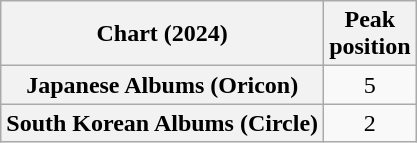<table class="wikitable sortable plainrowheaders" style="text-align:center">
<tr>
<th scope="col">Chart (2024)</th>
<th scope="col">Peak<br>position</th>
</tr>
<tr>
<th scope="row">Japanese Albums (Oricon)</th>
<td>5</td>
</tr>
<tr>
<th scope="row">South Korean Albums (Circle)</th>
<td>2</td>
</tr>
</table>
